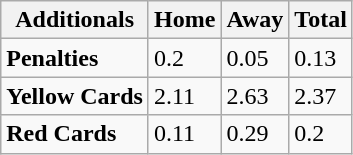<table class="wikitable">
<tr>
<th>Additionals</th>
<th>Home</th>
<th>Away</th>
<th>Total</th>
</tr>
<tr>
<td><strong>Penalties</strong></td>
<td>0.2</td>
<td>0.05</td>
<td>0.13</td>
</tr>
<tr>
<td><strong>Yellow Cards</strong></td>
<td>2.11</td>
<td>2.63</td>
<td>2.37</td>
</tr>
<tr>
<td><strong>Red Cards</strong></td>
<td>0.11</td>
<td>0.29</td>
<td>0.2</td>
</tr>
</table>
